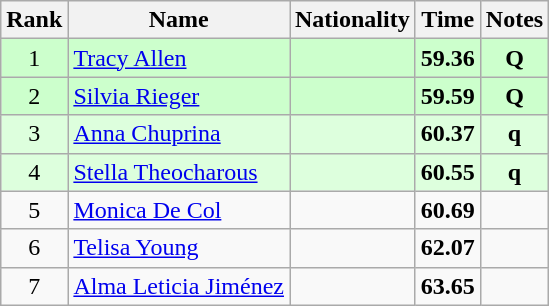<table class="wikitable sortable" style="text-align:center">
<tr>
<th>Rank</th>
<th>Name</th>
<th>Nationality</th>
<th>Time</th>
<th>Notes</th>
</tr>
<tr bgcolor=ccffcc>
<td>1</td>
<td align=left><a href='#'>Tracy Allen</a></td>
<td align=left></td>
<td><strong>59.36</strong></td>
<td><strong>Q</strong></td>
</tr>
<tr bgcolor=ccffcc>
<td>2</td>
<td align=left><a href='#'>Silvia Rieger</a></td>
<td align=left></td>
<td><strong>59.59</strong></td>
<td><strong>Q</strong></td>
</tr>
<tr bgcolor=ddffdd>
<td>3</td>
<td align=left><a href='#'>Anna Chuprina</a></td>
<td align=left></td>
<td><strong>60.37</strong></td>
<td><strong>q</strong></td>
</tr>
<tr bgcolor=ddffdd>
<td>4</td>
<td align=left><a href='#'>Stella Theocharous</a></td>
<td align=left></td>
<td><strong>60.55</strong></td>
<td><strong>q</strong></td>
</tr>
<tr>
<td>5</td>
<td align=left><a href='#'>Monica De Col</a></td>
<td align=left></td>
<td><strong>60.69</strong></td>
<td></td>
</tr>
<tr>
<td>6</td>
<td align=left><a href='#'>Telisa Young</a></td>
<td align=left></td>
<td><strong>62.07</strong></td>
<td></td>
</tr>
<tr>
<td>7</td>
<td align=left><a href='#'>Alma Leticia Jiménez</a></td>
<td align=left></td>
<td><strong>63.65</strong></td>
<td></td>
</tr>
</table>
